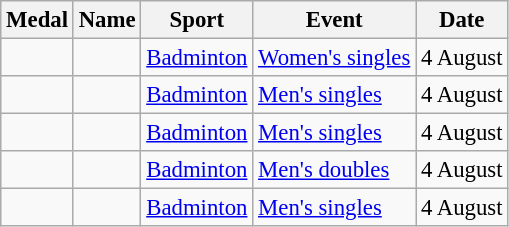<table class="wikitable sortable" style="font-size: 95%;">
<tr>
<th>Medal</th>
<th>Name</th>
<th>Sport</th>
<th>Event</th>
<th>Date</th>
</tr>
<tr>
<td></td>
<td></td>
<td> <a href='#'>Badminton</a></td>
<td><a href='#'>Women's singles</a></td>
<td>4 August</td>
</tr>
<tr>
<td></td>
<td></td>
<td> <a href='#'>Badminton</a></td>
<td><a href='#'>Men's singles</a></td>
<td>4 August</td>
</tr>
<tr>
<td></td>
<td></td>
<td> <a href='#'>Badminton</a></td>
<td><a href='#'>Men's singles</a></td>
<td>4 August</td>
</tr>
<tr>
<td></td>
<td><br></td>
<td> <a href='#'>Badminton</a></td>
<td><a href='#'>Men's doubles</a></td>
<td>4 August</td>
</tr>
<tr>
<td></td>
<td></td>
<td> <a href='#'>Badminton</a></td>
<td><a href='#'>Men's singles</a></td>
<td>4 August</td>
</tr>
</table>
